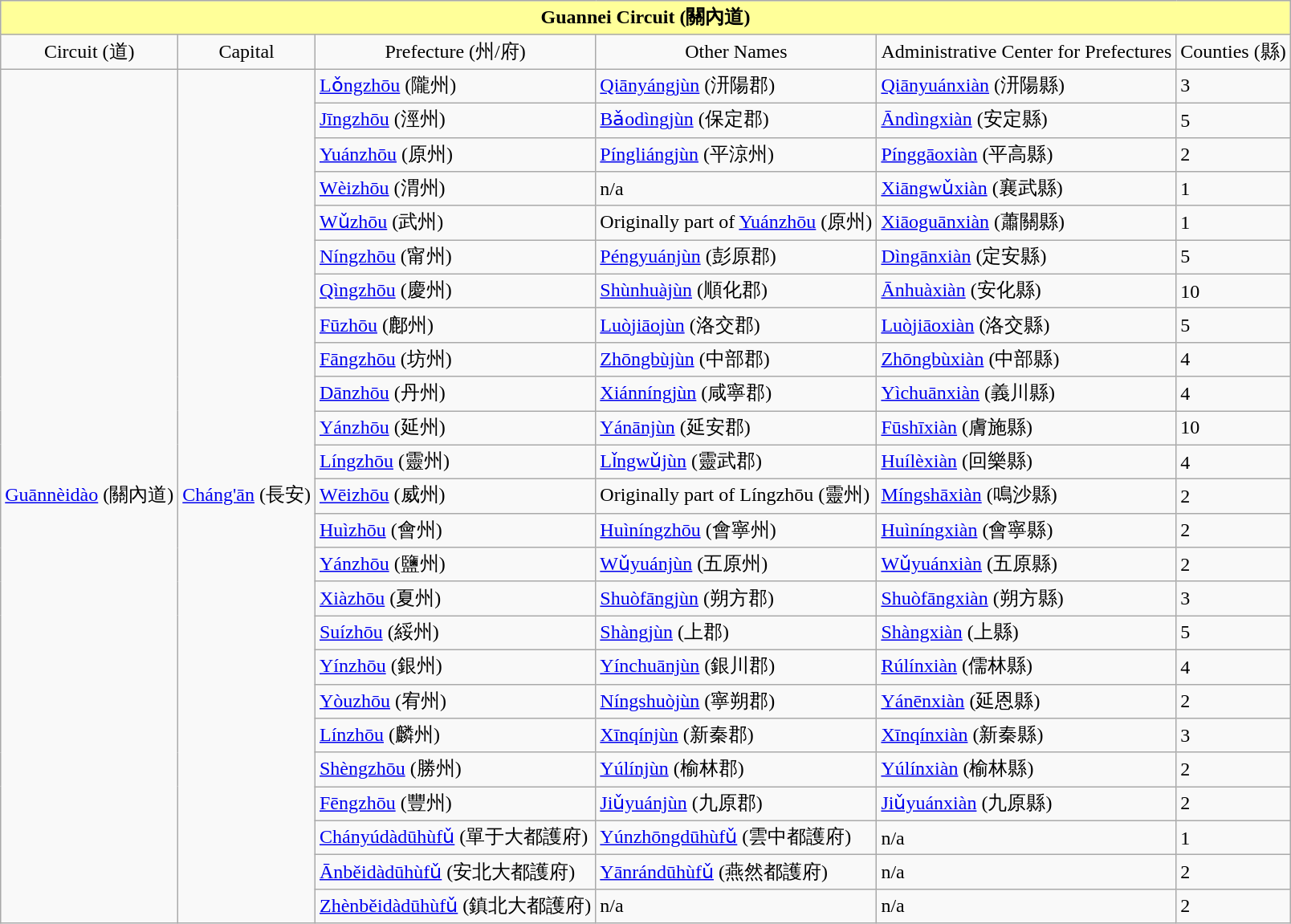<table class="wikitable collapsible collapsed">
<tr>
<th colspan="12" align="center" style="background: #ffff99;"><strong>Guannei Circuit (關內道)</strong></th>
</tr>
<tr align="center">
<td>Circuit (道)</td>
<td>Capital</td>
<td>Prefecture (州/府)</td>
<td>Other Names</td>
<td>Administrative Center for Prefectures</td>
<td>Counties (縣)</td>
</tr>
<tr>
<td rowspan="25"><a href='#'>Guānnèidào</a> (關內道)</td>
<td rowspan="25"><a href='#'>Cháng'ān</a> (長安)</td>
<td><a href='#'>Lǒngzhōu</a> (隴州)</td>
<td><a href='#'>Qiānyángjùn</a> (汧陽郡)</td>
<td><a href='#'>Qiānyuánxiàn</a> (汧陽縣)</td>
<td>3</td>
</tr>
<tr>
<td><a href='#'>Jīngzhōu</a> (涇州)</td>
<td><a href='#'>Bǎodìngjùn</a> (保定郡)</td>
<td><a href='#'>Āndìngxiàn</a> (安定縣)</td>
<td>5</td>
</tr>
<tr>
<td><a href='#'>Yuánzhōu</a> (原州)</td>
<td><a href='#'>Píngliángjùn</a> (平涼州)</td>
<td><a href='#'>Pínggāoxiàn</a> (平高縣)</td>
<td>2</td>
</tr>
<tr>
<td><a href='#'>Wèizhōu</a> (渭州)</td>
<td>n/a</td>
<td><a href='#'>Xiāngwǔxiàn</a> (襄武縣)</td>
<td>1</td>
</tr>
<tr>
<td><a href='#'>Wǔzhōu</a> (武州)</td>
<td>Originally part of <a href='#'>Yuánzhōu</a> (原州)</td>
<td><a href='#'>Xiāoguānxiàn</a> (蕭關縣)</td>
<td>1</td>
</tr>
<tr>
<td><a href='#'>Níngzhōu</a> (甯州)</td>
<td><a href='#'>Péngyuánjùn</a> (彭原郡)</td>
<td><a href='#'>Dìngānxiàn</a> (定安縣)</td>
<td>5</td>
</tr>
<tr>
<td><a href='#'>Qìngzhōu</a> (慶州)</td>
<td><a href='#'>Shùnhuàjùn</a> (順化郡)</td>
<td><a href='#'>Ānhuàxiàn</a> (安化縣)</td>
<td>10</td>
</tr>
<tr>
<td><a href='#'>Fūzhōu</a> (鄜州)</td>
<td><a href='#'>Luòjiāojùn</a> (洛交郡)</td>
<td><a href='#'>Luòjiāoxiàn</a> (洛交縣)</td>
<td>5</td>
</tr>
<tr>
<td><a href='#'>Fāngzhōu</a> (坊州)</td>
<td><a href='#'>Zhōngbùjùn</a> (中部郡)</td>
<td><a href='#'>Zhōngbùxiàn</a> (中部縣)</td>
<td>4</td>
</tr>
<tr>
<td><a href='#'>Dānzhōu</a> (丹州)</td>
<td><a href='#'>Xiánníngjùn</a> (咸寧郡)</td>
<td><a href='#'>Yìchuānxiàn</a> (義川縣)</td>
<td>4</td>
</tr>
<tr>
<td><a href='#'>Yánzhōu</a> (延州)</td>
<td><a href='#'>Yánānjùn</a> (延安郡)</td>
<td><a href='#'>Fūshīxiàn</a> (膚施縣)</td>
<td>10</td>
</tr>
<tr>
<td><a href='#'>Língzhōu</a> (靈州)</td>
<td><a href='#'>Lǐngwǔjùn</a> (靈武郡)</td>
<td><a href='#'>Huílèxiàn</a> (回樂縣)</td>
<td>4</td>
</tr>
<tr>
<td><a href='#'>Wēizhōu</a> (威州)</td>
<td>Originally part of Língzhōu (靈州)</td>
<td><a href='#'>Míngshāxiàn</a> (鳴沙縣)</td>
<td>2</td>
</tr>
<tr>
<td><a href='#'>Huìzhōu</a> (會州)</td>
<td><a href='#'>Huìníngzhōu</a> (會寧州)</td>
<td><a href='#'>Huìníngxiàn</a> (會寧縣)</td>
<td>2</td>
</tr>
<tr>
<td><a href='#'>Yánzhōu</a> (鹽州)</td>
<td><a href='#'>Wǔyuánjùn</a> (五原州)</td>
<td><a href='#'>Wǔyuánxiàn</a> (五原縣)</td>
<td>2</td>
</tr>
<tr>
<td><a href='#'>Xiàzhōu</a> (夏州)</td>
<td><a href='#'>Shuòfāngjùn</a> (朔方郡)</td>
<td><a href='#'>Shuòfāngxiàn</a> (朔方縣)</td>
<td>3</td>
</tr>
<tr>
<td><a href='#'>Suízhōu</a> (綏州)</td>
<td><a href='#'>Shàngjùn</a> (上郡)</td>
<td><a href='#'>Shàngxiàn</a> (上縣)</td>
<td>5</td>
</tr>
<tr>
<td><a href='#'>Yínzhōu</a> (銀州)</td>
<td><a href='#'>Yínchuānjùn</a> (銀川郡)</td>
<td><a href='#'>Rúlínxiàn</a> (儒林縣)</td>
<td>4</td>
</tr>
<tr>
<td><a href='#'>Yòuzhōu</a> (宥州)</td>
<td><a href='#'>Níngshuòjùn</a> (寧朔郡)</td>
<td><a href='#'>Yánēnxiàn</a> (延恩縣)</td>
<td>2</td>
</tr>
<tr>
<td><a href='#'>Línzhōu</a> (麟州)</td>
<td><a href='#'>Xīnqínjùn</a> (新秦郡)</td>
<td><a href='#'>Xīnqínxiàn</a> (新秦縣)</td>
<td>3</td>
</tr>
<tr>
<td><a href='#'>Shèngzhōu</a> (勝州)</td>
<td><a href='#'>Yúlínjùn</a> (榆林郡)</td>
<td><a href='#'>Yúlínxiàn</a> (榆林縣)</td>
<td>2</td>
</tr>
<tr>
<td><a href='#'>Fēngzhōu</a> (豐州)</td>
<td><a href='#'>Jiǔyuánjùn</a> (九原郡)</td>
<td><a href='#'>Jiǔyuánxiàn</a> (九原縣)</td>
<td>2</td>
</tr>
<tr>
<td><a href='#'>Chányúdàdūhùfǔ</a> (單于大都護府)</td>
<td><a href='#'>Yúnzhōngdūhùfǔ</a> (雲中都護府)</td>
<td>n/a</td>
<td>1</td>
</tr>
<tr>
<td><a href='#'>Ānběidàdūhùfǔ</a> (安北大都護府)</td>
<td><a href='#'>Yānrándūhùfǔ</a> (燕然都護府)</td>
<td>n/a</td>
<td>2</td>
</tr>
<tr>
<td><a href='#'>Zhènběidàdūhùfǔ</a> (鎮北大都護府)</td>
<td>n/a</td>
<td>n/a</td>
<td>2</td>
</tr>
</table>
